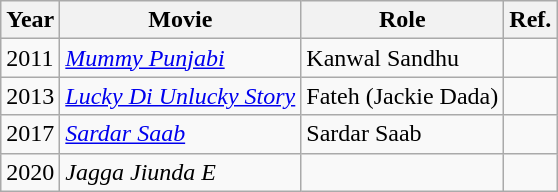<table class="wikitable">
<tr>
<th>Year</th>
<th>Movie</th>
<th>Role</th>
<th>Ref.</th>
</tr>
<tr>
<td>2011</td>
<td><em><a href='#'>Mummy Punjabi</a></em></td>
<td>Kanwal Sandhu</td>
<td></td>
</tr>
<tr>
<td>2013</td>
<td><em><a href='#'>Lucky Di Unlucky Story</a></em></td>
<td>Fateh (Jackie Dada)</td>
<td></td>
</tr>
<tr>
<td>2017</td>
<td><em><a href='#'>Sardar Saab</a></em></td>
<td>Sardar Saab</td>
<td></td>
</tr>
<tr>
<td>2020</td>
<td><em>Jagga Jiunda E</em></td>
<td></td>
<td></td>
</tr>
</table>
